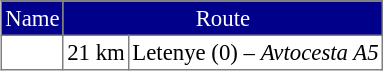<table border=1 cellpadding=2 style="margin-left:1em; margin-bottom: 1em; color: black; border-collapse: collapse; font-size: 95%;">
<tr align="center" bgcolor="00008B" style="color: white;">
<td>Name</td>
<td colspan=2>Route</td>
</tr>
<tr>
<td></td>
<td align="right">21 km</td>
<td> Letenye  (0) –   <em>Avtocesta A5</em></td>
</tr>
</table>
